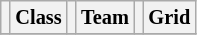<table class="wikitable" style="font-size: 85%;">
<tr>
<th></th>
<th>Class</th>
<th></th>
<th>Team</th>
<th></th>
<th>Grid</th>
</tr>
<tr>
</tr>
</table>
